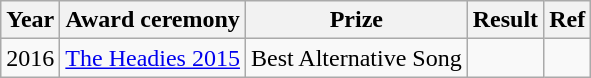<table class ="wikitable">
<tr>
<th>Year</th>
<th>Award ceremony</th>
<th>Prize</th>
<th>Result</th>
<th>Ref</th>
</tr>
<tr>
<td>2016</td>
<td><a href='#'>The Headies 2015</a></td>
<td>Best Alternative Song</td>
<td></td>
<td></td>
</tr>
</table>
